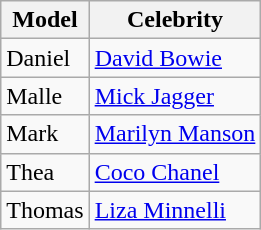<table class="wikitable">
<tr>
<th>Model</th>
<th>Celebrity</th>
</tr>
<tr>
<td>Daniel</td>
<td><a href='#'>David Bowie</a></td>
</tr>
<tr>
<td>Malle</td>
<td><a href='#'>Mick Jagger</a></td>
</tr>
<tr>
<td>Mark</td>
<td><a href='#'>Marilyn Manson</a></td>
</tr>
<tr>
<td>Thea</td>
<td><a href='#'>Coco Chanel</a></td>
</tr>
<tr>
<td>Thomas</td>
<td><a href='#'>Liza Minnelli</a></td>
</tr>
</table>
